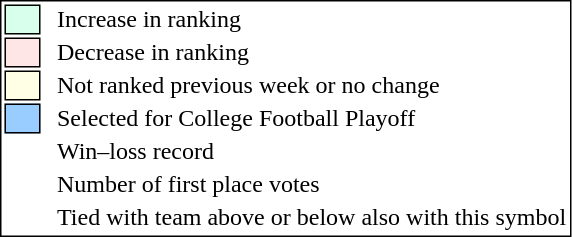<table style="border:1px solid black;">
<tr>
<td style="background:#D8FFEB; width:20px; border:1px solid black;"></td>
<td> </td>
<td>Increase in ranking</td>
</tr>
<tr>
<td style="background:#FFE6E6; width:20px; border:1px solid black;"></td>
<td> </td>
<td>Decrease in ranking</td>
</tr>
<tr>
<td style="background:#FFFFE6; width:20px; border:1px solid black;"></td>
<td> </td>
<td>Not ranked previous week or no change</td>
</tr>
<tr>
<td style="background:#9cf; width:20px; border:1px solid black;"></td>
<td> </td>
<td>Selected for College Football Playoff</td>
</tr>
<tr>
<td></td>
<td> </td>
<td>Win–loss record</td>
</tr>
<tr>
<td></td>
<td> </td>
<td>Number of first place votes</td>
</tr>
<tr>
<td></td>
<td></td>
<td>Tied with team above or below also with this symbol</td>
</tr>
</table>
